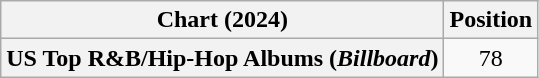<table class="wikitable plainrowheaders" style="text-align:center">
<tr>
<th scope="col">Chart (2024)</th>
<th scope="col">Position</th>
</tr>
<tr>
<th scope="row">US Top R&B/Hip-Hop Albums (<em>Billboard</em>)</th>
<td>78</td>
</tr>
</table>
